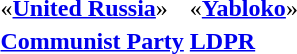<table border=0>
<tr>
<td><div><div>«<strong><a href='#'>United Russia</a></strong>»</div></div></td>
<td><div><div>«<strong><a href='#'>Yabloko</a></strong>»</div></div></td>
</tr>
<tr>
<td><div><div><strong><a href='#'>Communist Party</a></strong></div></div></td>
<td><div><div><strong><a href='#'>LDPR</a></strong></div></div></td>
</tr>
</table>
